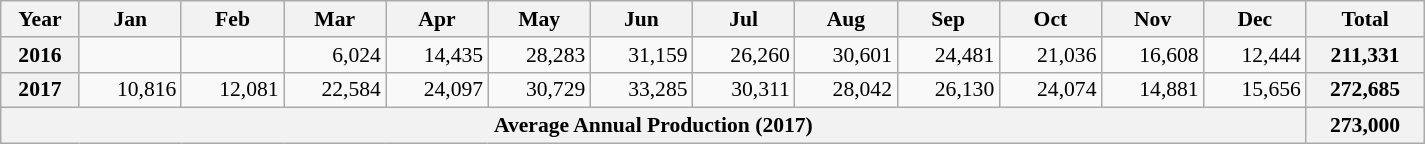<table class=wikitable style="text-align:right; font-size:0.9em; width:950px;">
<tr>
<th>Year</th>
<th>Jan</th>
<th>Feb</th>
<th>Mar</th>
<th>Apr</th>
<th>May</th>
<th>Jun</th>
<th>Jul</th>
<th>Aug</th>
<th>Sep</th>
<th>Oct</th>
<th>Nov</th>
<th>Dec</th>
<th>Total</th>
</tr>
<tr>
<th>2016</th>
<td></td>
<td></td>
<td>6,024</td>
<td>14,435</td>
<td>28,283</td>
<td>31,159</td>
<td>26,260</td>
<td>30,601</td>
<td>24,481</td>
<td>21,036</td>
<td>16,608</td>
<td>12,444</td>
<th>211,331</th>
</tr>
<tr>
<th>2017</th>
<td>10,816</td>
<td>12,081</td>
<td>22,584</td>
<td>24,097</td>
<td>30,729</td>
<td>33,285</td>
<td>30,311</td>
<td>28,042</td>
<td>26,130</td>
<td>24,074</td>
<td>14,881</td>
<td>15,656</td>
<th>272,685</th>
</tr>
<tr>
<th colspan=13>Average Annual Production (2017)</th>
<th>273,000</th>
</tr>
</table>
